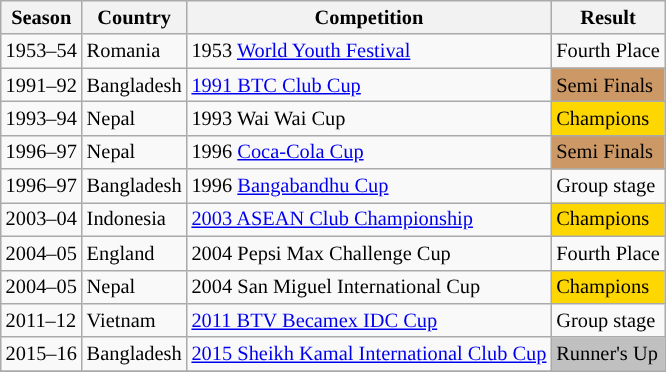<table class="wikitable" style="font-size:85%;">
<tr>
<th>Season</th>
<th>Country</th>
<th>Competition</th>
<th>Result</th>
</tr>
<tr>
<td>1953–54</td>
<td align="left"> Romania</td>
<td>1953 <a href='#'>World Youth Festival</a></td>
<td>Fourth Place</td>
</tr>
<tr>
<td>1991–92</td>
<td align="left"> Bangladesh</td>
<td><a href='#'>1991 BTC Club Cup</a></td>
<td style="background:#c96">Semi Finals</td>
</tr>
<tr>
<td>1993–94</td>
<td align="left"> Nepal</td>
<td>1993 Wai Wai Cup</td>
<td style="background:gold">Champions</td>
</tr>
<tr>
<td>1996–97</td>
<td align="left"> Nepal</td>
<td>1996 <a href='#'>Coca-Cola Cup</a></td>
<td style="background:#c96">Semi Finals</td>
</tr>
<tr>
<td>1996–97</td>
<td align="left"> Bangladesh</td>
<td>1996 <a href='#'>Bangabandhu Cup</a></td>
<td>Group stage</td>
</tr>
<tr>
<td>2003–04</td>
<td align="left"> Indonesia</td>
<td><a href='#'>2003 ASEAN Club Championship</a></td>
<td style="background:gold">Champions</td>
</tr>
<tr>
<td>2004–05</td>
<td align="left"> England</td>
<td>2004 Pepsi Max Challenge Cup</td>
<td>Fourth Place</td>
</tr>
<tr>
<td>2004–05</td>
<td align="left"> Nepal</td>
<td>2004 San Miguel International Cup</td>
<td style="background:gold">Champions</td>
</tr>
<tr>
<td>2011–12</td>
<td align="left"> Vietnam</td>
<td><a href='#'>2011 BTV Becamex IDC Cup</a></td>
<td>Group stage</td>
</tr>
<tr>
<td>2015–16</td>
<td align="left"> Bangladesh</td>
<td><a href='#'>2015 Sheikh Kamal International Club Cup</a></td>
<td style="background:silver">Runner's Up</td>
</tr>
<tr>
</tr>
</table>
